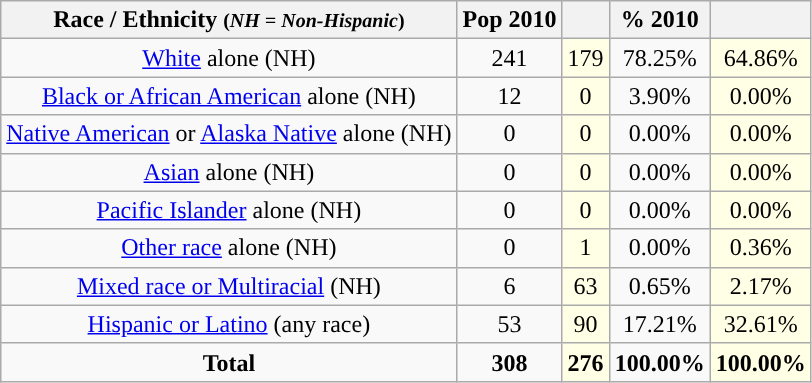<table class="wikitable" style="text-align:center;">
<tr>
<th>Race / Ethnicity <small>(<em>NH = Non-Hispanic</em>)</small></th>
<th>Pop 2010</th>
<th></th>
<th>% 2010</th>
<th></th>
</tr>
<tr>
<td><a href='#'>White</a> alone (NH)</td>
<td>241</td>
<td style='background: #ffffe6;'>179</td>
<td>78.25%</td>
<td style='background: #ffffe6;'>64.86%</td>
</tr>
<tr>
<td><a href='#'>Black or African American</a> alone (NH)</td>
<td>12</td>
<td style='background: #ffffe6;'>0</td>
<td>3.90%</td>
<td style='background: #ffffe6;'>0.00%</td>
</tr>
<tr>
<td><a href='#'>Native American</a> or <a href='#'>Alaska Native</a> alone (NH)</td>
<td>0</td>
<td style='background: #ffffe6;'>0</td>
<td>0.00%</td>
<td style='background: #ffffe6;'>0.00%</td>
</tr>
<tr>
<td><a href='#'>Asian</a> alone (NH)</td>
<td>0</td>
<td style='background: #ffffe6;'>0</td>
<td>0.00%</td>
<td style='background: #ffffe6;'>0.00%</td>
</tr>
<tr>
<td><a href='#'>Pacific Islander</a> alone (NH)</td>
<td>0</td>
<td style='background: #ffffe6;'>0</td>
<td>0.00%</td>
<td style='background: #ffffe6;'>0.00%</td>
</tr>
<tr>
<td><a href='#'>Other race</a> alone (NH)</td>
<td>0</td>
<td style='background: #ffffe6;'>1</td>
<td>0.00%</td>
<td style='background: #ffffe6;'>0.36%</td>
</tr>
<tr>
<td><a href='#'>Mixed race or Multiracial</a> (NH)</td>
<td>6</td>
<td style='background: #ffffe6;'>63</td>
<td>0.65%</td>
<td style='background: #ffffe6;'>2.17%</td>
</tr>
<tr>
<td><a href='#'>Hispanic or Latino</a> (any race)</td>
<td>53</td>
<td style='background: #ffffe6;'>90</td>
<td>17.21%</td>
<td style='background: #ffffe6;'>32.61%</td>
</tr>
<tr>
<td><strong>Total</strong></td>
<td><strong>308</strong></td>
<td style='background: #ffffe6;'><strong>276</strong></td>
<td><strong>100.00%</strong></td>
<td style='background: #ffffe6;'><strong>100.00%</strong></td>
</tr>
</table>
